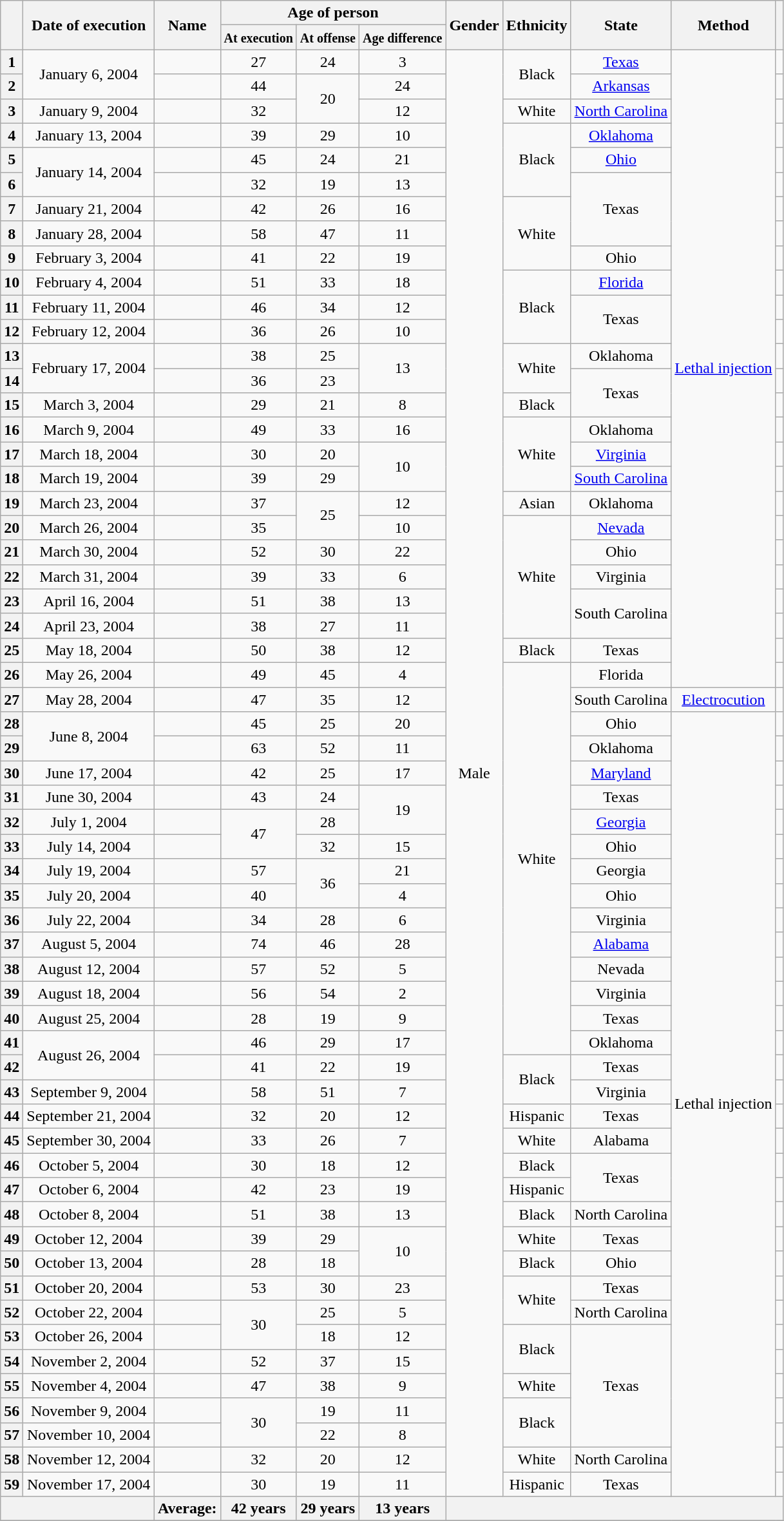<table class="wikitable sortable" style="text-align:center;">
<tr>
<th scope="col" rowspan="2"></th>
<th scope="col" rowspan="2" data-sort-type="date">Date of execution</th>
<th scope="col" rowspan="2">Name</th>
<th scope="col" colspan="3">Age of person</th>
<th scope="col" rowspan="2">Gender</th>
<th scope="col" rowspan="2">Ethnicity</th>
<th scope="col" rowspan="2">State</th>
<th scope="col" rowspan="2">Method</th>
<th scope="col" rowspan="2"></th>
</tr>
<tr>
<th scope="col"><small>At execution</small></th>
<th scope="col"><small>At offense</small></th>
<th scope="col"><small>Age difference</small></th>
</tr>
<tr>
<th scope="row">1</th>
<td rowspan="2">January 6, 2004</td>
<td></td>
<td>27 </td>
<td>24</td>
<td>3</td>
<td rowspan="59">Male</td>
<td rowspan="2">Black</td>
<td><a href='#'>Texas</a></td>
<td rowspan="26"><a href='#'>Lethal injection</a></td>
<td></td>
</tr>
<tr>
<th scope="row">2</th>
<td></td>
<td>44 </td>
<td rowspan="2">20</td>
<td>24</td>
<td><a href='#'>Arkansas</a></td>
<td></td>
</tr>
<tr>
<th scope="row">3</th>
<td>January 9, 2004</td>
<td></td>
<td>32 </td>
<td>12</td>
<td>White</td>
<td><a href='#'>North Carolina</a></td>
<td></td>
</tr>
<tr>
<th scope="row">4</th>
<td>January 13, 2004</td>
<td></td>
<td>39 </td>
<td>29</td>
<td>10</td>
<td rowspan="3">Black</td>
<td><a href='#'>Oklahoma</a></td>
<td></td>
</tr>
<tr>
<th scope="row">5</th>
<td rowspan="2">January 14, 2004</td>
<td></td>
<td>45 </td>
<td>24</td>
<td>21</td>
<td><a href='#'>Ohio</a></td>
<td></td>
</tr>
<tr>
<th scope="row">6</th>
<td></td>
<td>32 </td>
<td>19</td>
<td>13</td>
<td rowspan="3">Texas</td>
<td></td>
</tr>
<tr>
<th scope="row">7</th>
<td>January 21, 2004</td>
<td></td>
<td>42 </td>
<td>26</td>
<td>16</td>
<td rowspan="3">White</td>
<td></td>
</tr>
<tr>
<th scope="row">8</th>
<td>January 28, 2004</td>
<td></td>
<td>58 </td>
<td>47</td>
<td>11</td>
<td></td>
</tr>
<tr>
<th scope="row">9</th>
<td>February 3, 2004</td>
<td></td>
<td>41 </td>
<td>22</td>
<td>19</td>
<td>Ohio</td>
<td></td>
</tr>
<tr>
<th scope="row">10</th>
<td>February 4, 2004</td>
<td></td>
<td>51 </td>
<td>33</td>
<td>18</td>
<td rowspan="3">Black</td>
<td><a href='#'>Florida</a></td>
<td></td>
</tr>
<tr>
<th scope="row">11</th>
<td>February 11, 2004</td>
<td></td>
<td>46 </td>
<td>34</td>
<td>12</td>
<td rowspan="2">Texas</td>
<td></td>
</tr>
<tr>
<th scope="row">12</th>
<td>February 12, 2004</td>
<td></td>
<td>36 </td>
<td>26</td>
<td>10</td>
<td></td>
</tr>
<tr>
<th scope="row">13</th>
<td rowspan="2">February 17, 2004</td>
<td></td>
<td>38 </td>
<td>25</td>
<td rowspan="2">13</td>
<td rowspan="2">White</td>
<td>Oklahoma</td>
<td></td>
</tr>
<tr>
<th scope="row">14</th>
<td></td>
<td>36 </td>
<td>23</td>
<td rowspan="2">Texas</td>
<td></td>
</tr>
<tr>
<th scope="row">15</th>
<td>March 3, 2004</td>
<td></td>
<td>29 </td>
<td>21</td>
<td>8</td>
<td>Black</td>
<td></td>
</tr>
<tr>
<th scope="row">16</th>
<td>March 9, 2004</td>
<td></td>
<td>49 </td>
<td>33</td>
<td>16</td>
<td rowspan="3">White</td>
<td>Oklahoma</td>
<td></td>
</tr>
<tr>
<th scope="row">17</th>
<td>March 18, 2004</td>
<td></td>
<td>30 </td>
<td>20</td>
<td rowspan="2">10</td>
<td><a href='#'>Virginia</a></td>
<td></td>
</tr>
<tr>
<th scope="row">18</th>
<td>March 19, 2004</td>
<td></td>
<td>39 </td>
<td>29</td>
<td><a href='#'>South Carolina</a></td>
<td></td>
</tr>
<tr>
<th scope="row">19</th>
<td>March 23, 2004</td>
<td></td>
<td>37 </td>
<td rowspan="2">25</td>
<td>12</td>
<td>Asian</td>
<td>Oklahoma</td>
<td></td>
</tr>
<tr>
<th scope="row">20</th>
<td>March 26, 2004</td>
<td></td>
<td>35 </td>
<td>10</td>
<td rowspan="5">White</td>
<td><a href='#'>Nevada</a></td>
<td></td>
</tr>
<tr>
<th scope="row">21</th>
<td>March 30, 2004</td>
<td></td>
<td>52 </td>
<td>30</td>
<td>22</td>
<td>Ohio</td>
<td></td>
</tr>
<tr>
<th scope="row">22</th>
<td>March 31, 2004</td>
<td></td>
<td>39 </td>
<td>33</td>
<td>6</td>
<td>Virginia</td>
<td></td>
</tr>
<tr>
<th scope="row">23</th>
<td>April 16, 2004</td>
<td></td>
<td>51 </td>
<td>38</td>
<td>13</td>
<td rowspan="2">South Carolina</td>
<td></td>
</tr>
<tr>
<th scope="row">24</th>
<td>April 23, 2004</td>
<td></td>
<td>38 </td>
<td>27</td>
<td>11</td>
<td></td>
</tr>
<tr>
<th scope="row">25</th>
<td>May 18, 2004</td>
<td></td>
<td>50 </td>
<td>38</td>
<td>12</td>
<td>Black</td>
<td>Texas</td>
<td></td>
</tr>
<tr>
<th scope="row">26</th>
<td>May 26, 2004</td>
<td></td>
<td>49 </td>
<td>45</td>
<td>4</td>
<td rowspan="16">White</td>
<td>Florida</td>
<td></td>
</tr>
<tr>
<th scope="row">27</th>
<td>May 28, 2004</td>
<td></td>
<td>47 </td>
<td>35</td>
<td>12</td>
<td>South Carolina</td>
<td><a href='#'>Electrocution</a></td>
<td></td>
</tr>
<tr>
<th scope="row">28</th>
<td rowspan="2">June 8, 2004</td>
<td></td>
<td>45 </td>
<td>25</td>
<td>20</td>
<td>Ohio</td>
<td rowspan="32">Lethal injection</td>
<td></td>
</tr>
<tr>
<th scope="row">29</th>
<td></td>
<td>63 </td>
<td>52</td>
<td>11</td>
<td>Oklahoma</td>
<td></td>
</tr>
<tr>
<th scope="row">30</th>
<td>June 17, 2004</td>
<td></td>
<td>42 </td>
<td>25</td>
<td>17</td>
<td><a href='#'>Maryland</a></td>
<td></td>
</tr>
<tr>
<th scope="row">31</th>
<td>June 30, 2004</td>
<td></td>
<td>43 </td>
<td>24</td>
<td rowspan="2">19</td>
<td>Texas</td>
<td></td>
</tr>
<tr>
<th scope="row">32</th>
<td>July 1, 2004</td>
<td></td>
<td rowspan="2">47 </td>
<td>28</td>
<td><a href='#'>Georgia</a></td>
<td></td>
</tr>
<tr>
<th scope="row">33</th>
<td>July 14, 2004</td>
<td></td>
<td>32 </td>
<td>15</td>
<td>Ohio</td>
<td></td>
</tr>
<tr>
<th scope="row">34</th>
<td>July 19, 2004</td>
<td></td>
<td>57 </td>
<td rowspan="2">36</td>
<td>21</td>
<td>Georgia</td>
<td></td>
</tr>
<tr>
<th scope="row">35</th>
<td>July 20, 2004</td>
<td></td>
<td>40 </td>
<td>4</td>
<td>Ohio</td>
<td></td>
</tr>
<tr>
<th scope="row">36</th>
<td>July 22, 2004</td>
<td></td>
<td>34 </td>
<td>28</td>
<td>6</td>
<td>Virginia</td>
<td></td>
</tr>
<tr>
<th scope="row">37</th>
<td>August 5, 2004</td>
<td></td>
<td>74 </td>
<td>46</td>
<td>28</td>
<td><a href='#'>Alabama</a></td>
<td></td>
</tr>
<tr>
<th scope="row">38</th>
<td>August 12, 2004</td>
<td></td>
<td>57 </td>
<td>52</td>
<td>5</td>
<td>Nevada</td>
<td></td>
</tr>
<tr>
<th scope="row">39</th>
<td>August 18, 2004</td>
<td></td>
<td>56 </td>
<td>54</td>
<td>2</td>
<td>Virginia</td>
<td></td>
</tr>
<tr>
<th scope="row">40</th>
<td>August 25, 2004</td>
<td></td>
<td>28 </td>
<td>19</td>
<td>9</td>
<td>Texas</td>
<td></td>
</tr>
<tr>
<th scope="row">41</th>
<td rowspan="2">August 26, 2004</td>
<td></td>
<td>46 </td>
<td>29</td>
<td>17</td>
<td>Oklahoma</td>
<td></td>
</tr>
<tr>
<th scope="row">42</th>
<td></td>
<td>41 </td>
<td>22</td>
<td>19</td>
<td rowspan="2">Black</td>
<td>Texas</td>
<td></td>
</tr>
<tr>
<th scope="row">43</th>
<td>September 9, 2004</td>
<td></td>
<td>58 </td>
<td>51</td>
<td>7</td>
<td>Virginia</td>
<td></td>
</tr>
<tr>
<th scope="row">44</th>
<td>September 21, 2004</td>
<td></td>
<td>32 </td>
<td>20</td>
<td>12</td>
<td>Hispanic</td>
<td>Texas</td>
<td></td>
</tr>
<tr>
<th scope="row">45</th>
<td>September 30, 2004</td>
<td></td>
<td>33 </td>
<td>26</td>
<td>7</td>
<td>White</td>
<td>Alabama</td>
<td></td>
</tr>
<tr>
<th scope="row">46</th>
<td>October 5, 2004</td>
<td></td>
<td>30 </td>
<td>18</td>
<td>12</td>
<td>Black</td>
<td rowspan="2">Texas</td>
<td></td>
</tr>
<tr>
<th scope="row">47</th>
<td>October 6, 2004</td>
<td></td>
<td>42 </td>
<td>23</td>
<td>19</td>
<td>Hispanic</td>
<td></td>
</tr>
<tr>
<th scope="row">48</th>
<td>October 8, 2004</td>
<td></td>
<td>51 </td>
<td>38</td>
<td>13</td>
<td>Black</td>
<td>North Carolina</td>
<td></td>
</tr>
<tr>
<th scope="row">49</th>
<td>October 12, 2004</td>
<td></td>
<td>39 </td>
<td>29</td>
<td rowspan="2">10</td>
<td>White</td>
<td>Texas</td>
<td></td>
</tr>
<tr>
<th scope="row">50</th>
<td>October 13, 2004</td>
<td></td>
<td>28 </td>
<td>18</td>
<td>Black</td>
<td>Ohio</td>
<td></td>
</tr>
<tr>
<th scope="row">51</th>
<td>October 20, 2004</td>
<td></td>
<td>53 </td>
<td>30</td>
<td>23</td>
<td rowspan="2">White</td>
<td>Texas</td>
<td></td>
</tr>
<tr>
<th scope="row">52</th>
<td>October 22, 2004</td>
<td></td>
<td rowspan="2">30 </td>
<td>25</td>
<td>5</td>
<td>North Carolina</td>
<td></td>
</tr>
<tr>
<th scope="row">53</th>
<td>October 26, 2004</td>
<td></td>
<td>18 </td>
<td>12</td>
<td rowspan="2">Black</td>
<td rowspan="5">Texas</td>
<td></td>
</tr>
<tr>
<th scope="row">54</th>
<td>November 2, 2004</td>
<td></td>
<td>52 </td>
<td>37</td>
<td>15</td>
<td></td>
</tr>
<tr>
<th scope="row">55</th>
<td>November 4, 2004</td>
<td></td>
<td>47 </td>
<td>38</td>
<td>9</td>
<td>White</td>
<td></td>
</tr>
<tr>
<th scope="row">56</th>
<td>November 9, 2004</td>
<td></td>
<td rowspan="2">30 </td>
<td>19</td>
<td>11</td>
<td rowspan="2">Black</td>
<td></td>
</tr>
<tr>
<th scope="row">57</th>
<td>November 10, 2004</td>
<td></td>
<td>22 </td>
<td>8</td>
<td></td>
</tr>
<tr>
<th scope="row">58</th>
<td>November 12, 2004</td>
<td></td>
<td>32 </td>
<td>20</td>
<td>12</td>
<td>White</td>
<td>North Carolina</td>
<td></td>
</tr>
<tr>
<th scope="row">59</th>
<td>November 17, 2004</td>
<td></td>
<td>30 </td>
<td>19</td>
<td>11</td>
<td>Hispanic</td>
<td>Texas</td>
<td></td>
</tr>
<tr class="sortbottom">
<th colspan="2"></th>
<th>Average:</th>
<th>42 years</th>
<th>29 years</th>
<th>13 years</th>
<th colspan="5"></th>
</tr>
<tr>
</tr>
</table>
